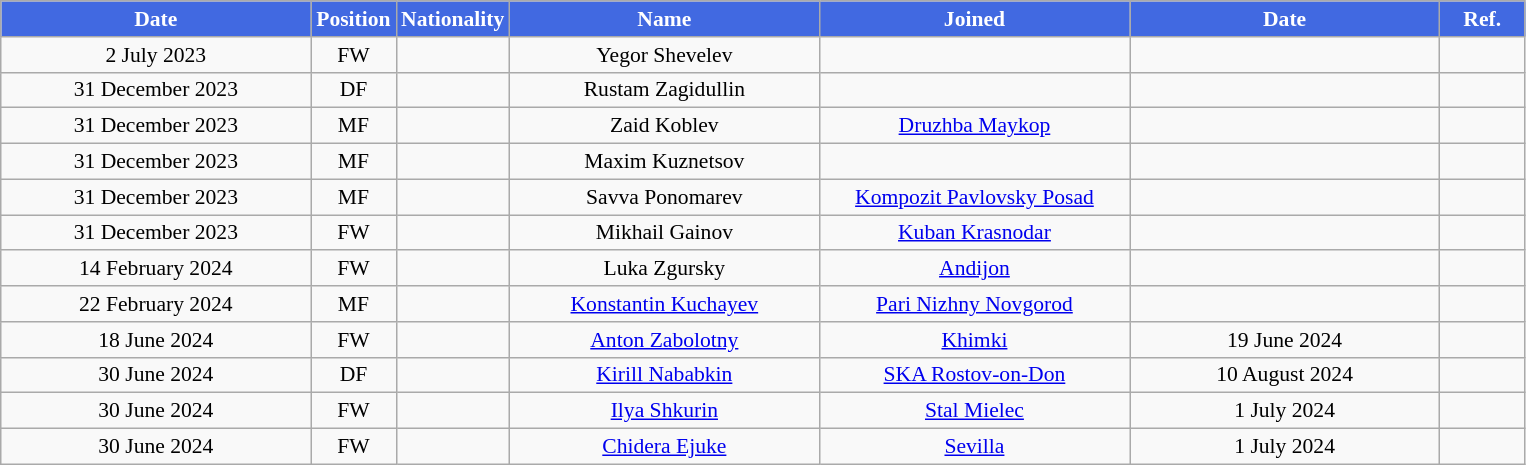<table class="wikitable"  style="text-align:center; font-size:90%; ">
<tr>
<th style="background:#4169E1; color:white; width:200px;">Date</th>
<th style="background:#4169E1; color:white; width:50px;">Position</th>
<th style="background:#4169E1; color:white; width:50px;">Nationality</th>
<th style="background:#4169E1; color:white; width:200px;">Name</th>
<th style="background:#4169E1; color:white; width:200px;">Joined</th>
<th style="background:#4169E1; color:white; width:200px;">Date</th>
<th style="background:#4169E1; color:white; width:50px;">Ref.</th>
</tr>
<tr>
<td>2 July 2023</td>
<td>FW</td>
<td></td>
<td>Yegor Shevelev</td>
<td></td>
<td></td>
<td></td>
</tr>
<tr>
<td>31 December 2023</td>
<td>DF</td>
<td></td>
<td>Rustam Zagidullin</td>
<td></td>
<td></td>
<td></td>
</tr>
<tr>
<td>31 December 2023</td>
<td>MF</td>
<td></td>
<td>Zaid Koblev</td>
<td><a href='#'>Druzhba Maykop</a></td>
<td></td>
<td></td>
</tr>
<tr>
<td>31 December 2023</td>
<td>MF</td>
<td></td>
<td>Maxim Kuznetsov</td>
<td></td>
<td></td>
<td></td>
</tr>
<tr>
<td>31 December 2023</td>
<td>MF</td>
<td></td>
<td>Savva Ponomarev</td>
<td><a href='#'>Kompozit Pavlovsky Posad</a></td>
<td></td>
<td></td>
</tr>
<tr>
<td>31 December 2023</td>
<td>FW</td>
<td></td>
<td>Mikhail Gainov</td>
<td><a href='#'>Kuban Krasnodar</a></td>
<td></td>
<td></td>
</tr>
<tr>
<td>14 February 2024</td>
<td>FW</td>
<td></td>
<td>Luka Zgursky</td>
<td><a href='#'>Andijon</a></td>
<td></td>
<td></td>
</tr>
<tr>
<td>22 February 2024</td>
<td>MF</td>
<td></td>
<td><a href='#'>Konstantin Kuchayev</a></td>
<td><a href='#'>Pari Nizhny Novgorod</a></td>
<td></td>
<td></td>
</tr>
<tr>
<td>18 June 2024</td>
<td>FW</td>
<td></td>
<td><a href='#'>Anton Zabolotny</a></td>
<td><a href='#'>Khimki</a></td>
<td>19 June 2024</td>
<td></td>
</tr>
<tr>
<td>30 June 2024</td>
<td>DF</td>
<td></td>
<td><a href='#'>Kirill Nababkin</a></td>
<td><a href='#'>SKA Rostov-on-Don</a></td>
<td>10 August 2024</td>
<td></td>
</tr>
<tr>
<td>30 June 2024</td>
<td>FW</td>
<td></td>
<td><a href='#'>Ilya Shkurin</a></td>
<td><a href='#'>Stal Mielec</a></td>
<td>1 July 2024</td>
<td></td>
</tr>
<tr>
<td>30 June 2024</td>
<td>FW</td>
<td></td>
<td><a href='#'>Chidera Ejuke</a></td>
<td><a href='#'>Sevilla</a></td>
<td>1 July 2024</td>
<td></td>
</tr>
</table>
